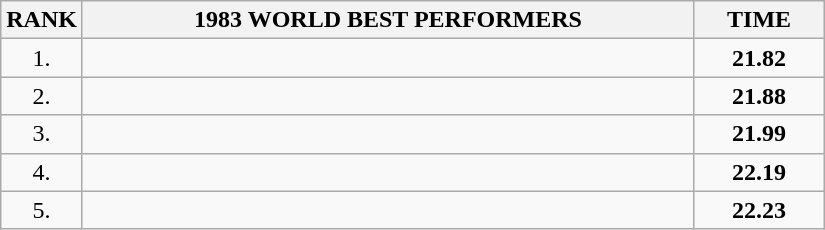<table class=wikitable>
<tr>
<th>RANK</th>
<th align="center" style="width: 25em">1983 WORLD BEST PERFORMERS</th>
<th align="center" style="width: 5em">TIME</th>
</tr>
<tr>
<td align="center">1.</td>
<td></td>
<td align="center"><strong>21.82</strong></td>
</tr>
<tr>
<td align="center">2.</td>
<td></td>
<td align="center"><strong>21.88</strong></td>
</tr>
<tr>
<td align="center">3.</td>
<td></td>
<td align="center"><strong>21.99</strong></td>
</tr>
<tr>
<td align="center">4.</td>
<td></td>
<td align="center"><strong>22.19</strong></td>
</tr>
<tr>
<td align="center">5.</td>
<td></td>
<td align="center"><strong>22.23</strong></td>
</tr>
</table>
